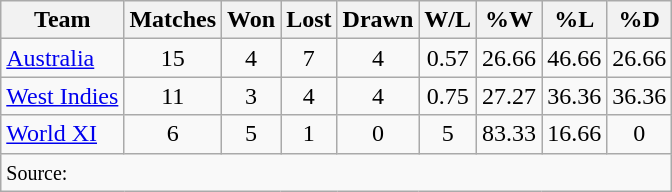<table class="wikitable" style="text-align:center;">
<tr>
<th>Team</th>
<th>Matches</th>
<th>Won</th>
<th>Lost</th>
<th>Drawn</th>
<th>W/L</th>
<th>%W</th>
<th>%L</th>
<th>%D</th>
</tr>
<tr>
<td align="left"> <a href='#'>Australia</a></td>
<td>15</td>
<td>4</td>
<td>7</td>
<td>4</td>
<td>0.57</td>
<td>26.66</td>
<td>46.66</td>
<td>26.66</td>
</tr>
<tr>
<td align="left"> <a href='#'>West Indies</a></td>
<td>11</td>
<td>3</td>
<td>4</td>
<td>4</td>
<td>0.75</td>
<td>27.27</td>
<td>36.36</td>
<td>36.36</td>
</tr>
<tr>
<td align="left"> <a href='#'>World XI</a></td>
<td>6</td>
<td>5</td>
<td>1</td>
<td>0</td>
<td>5</td>
<td>83.33</td>
<td>16.66</td>
<td>0</td>
</tr>
<tr>
<td align=left colspan=9><small>Source:</small></td>
</tr>
</table>
